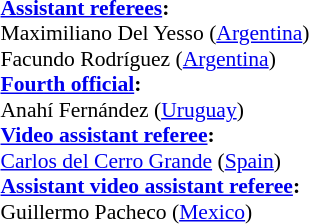<table width=50% style="font-size:90%">
<tr>
<td><br><strong><a href='#'>Assistant referees</a>:</strong>
<br>Maximiliano Del Yesso (<a href='#'>Argentina</a>)
<br>Facundo Rodríguez (<a href='#'>Argentina</a>)
<br><strong><a href='#'>Fourth official</a>:</strong>
<br>Anahí Fernández (<a href='#'>Uruguay</a>)
<br><strong><a href='#'>Video assistant referee</a>:</strong>
<br><a href='#'>Carlos del Cerro Grande</a> (<a href='#'>Spain</a>)
<br><strong><a href='#'>Assistant video assistant referee</a>:</strong>
<br>Guillermo Pacheco (<a href='#'>Mexico</a>)</td>
</tr>
</table>
